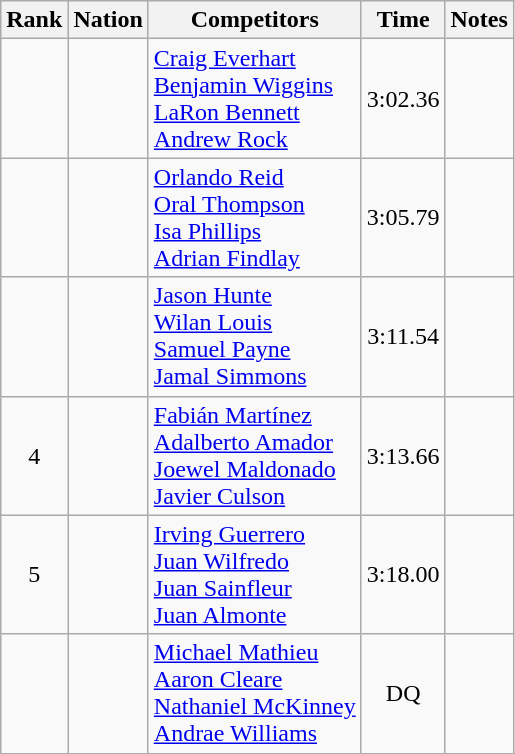<table class="wikitable sortable" style="text-align:center">
<tr>
<th>Rank</th>
<th>Nation</th>
<th>Competitors</th>
<th>Time</th>
<th>Notes</th>
</tr>
<tr>
<td align=center></td>
<td align=left></td>
<td align=left><a href='#'>Craig Everhart</a><br><a href='#'>Benjamin Wiggins</a><br><a href='#'>LaRon Bennett</a><br><a href='#'>Andrew Rock</a></td>
<td>3:02.36</td>
<td></td>
</tr>
<tr>
<td align=center></td>
<td align=left></td>
<td align=left><a href='#'>Orlando Reid</a><br><a href='#'>Oral Thompson</a><br><a href='#'>Isa Phillips</a><br><a href='#'>Adrian Findlay</a></td>
<td>3:05.79</td>
<td></td>
</tr>
<tr>
<td align=center></td>
<td align=left></td>
<td align=left><a href='#'>Jason Hunte</a><br><a href='#'>Wilan Louis</a><br><a href='#'>Samuel Payne</a><br><a href='#'>Jamal Simmons</a></td>
<td>3:11.54</td>
<td></td>
</tr>
<tr>
<td align=center>4</td>
<td align=left></td>
<td align=left><a href='#'>Fabián Martínez</a><br><a href='#'>Adalberto Amador</a><br><a href='#'>Joewel Maldonado</a><br><a href='#'>Javier Culson</a></td>
<td>3:13.66</td>
<td></td>
</tr>
<tr>
<td align=center>5</td>
<td align=left></td>
<td align=left><a href='#'>Irving Guerrero</a><br><a href='#'>Juan Wilfredo</a><br><a href='#'>Juan Sainfleur</a><br><a href='#'>Juan Almonte</a></td>
<td>3:18.00</td>
<td></td>
</tr>
<tr>
<td align=center></td>
<td align=left></td>
<td align=left><a href='#'>Michael Mathieu</a><br><a href='#'>Aaron Cleare</a><br><a href='#'>Nathaniel McKinney</a><br><a href='#'>Andrae Williams</a></td>
<td>DQ</td>
<td></td>
</tr>
</table>
